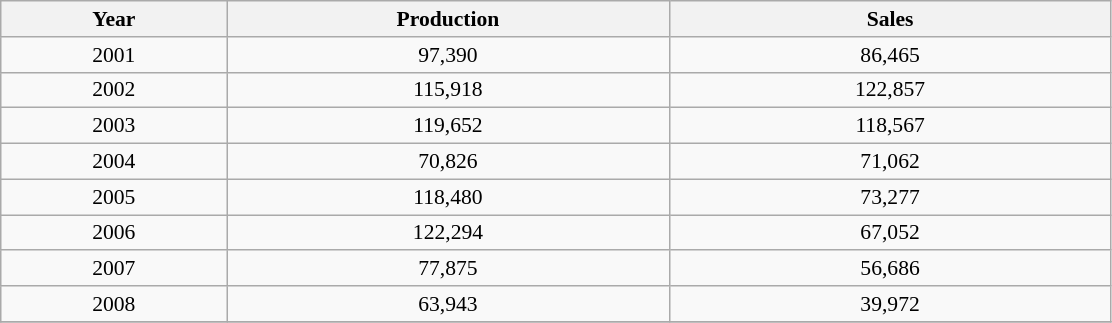<table class="wikitable" style="font-size:90%; text-align:center">
<tr>
<th style="width:10em">Year</th>
<th style="width:20em">Production</th>
<th style="width:20em">Sales</th>
</tr>
<tr>
<td>2001</td>
<td>97,390</td>
<td>86,465</td>
</tr>
<tr>
<td>2002</td>
<td>115,918</td>
<td>122,857</td>
</tr>
<tr>
<td>2003</td>
<td>119,652</td>
<td>118,567</td>
</tr>
<tr>
<td>2004</td>
<td>70,826</td>
<td>71,062</td>
</tr>
<tr>
<td>2005</td>
<td>118,480</td>
<td>73,277</td>
</tr>
<tr>
<td>2006</td>
<td>122,294</td>
<td>67,052</td>
</tr>
<tr>
<td>2007</td>
<td>77,875</td>
<td>56,686</td>
</tr>
<tr>
<td>2008</td>
<td>63,943</td>
<td>39,972</td>
</tr>
<tr>
</tr>
</table>
